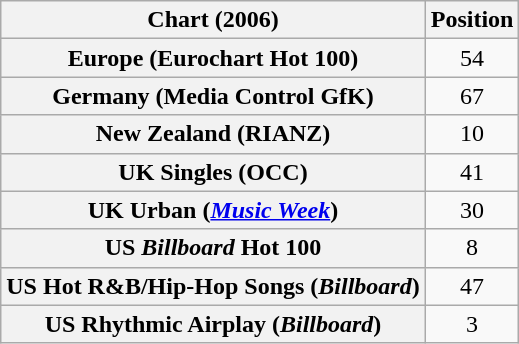<table class="wikitable plainrowheaders sortable" style="text-align:center;">
<tr>
<th scope="col">Chart (2006)</th>
<th scope="col">Position</th>
</tr>
<tr>
<th scope="row">Europe (Eurochart Hot 100)</th>
<td>54</td>
</tr>
<tr>
<th scope="row">Germany (Media Control GfK)</th>
<td>67</td>
</tr>
<tr>
<th scope="row">New Zealand (RIANZ)</th>
<td>10</td>
</tr>
<tr>
<th scope="row">UK Singles (OCC)</th>
<td>41</td>
</tr>
<tr>
<th scope="row">UK Urban (<em><a href='#'>Music Week</a></em>)</th>
<td>30</td>
</tr>
<tr>
<th scope="row">US <em>Billboard</em> Hot 100</th>
<td>8</td>
</tr>
<tr>
<th scope="row">US Hot R&B/Hip-Hop Songs (<em>Billboard</em>)</th>
<td>47</td>
</tr>
<tr>
<th scope="row">US Rhythmic Airplay (<em>Billboard</em>)</th>
<td>3</td>
</tr>
</table>
